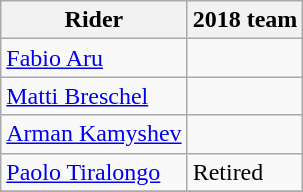<table class="wikitable">
<tr>
<th>Rider</th>
<th>2018 team</th>
</tr>
<tr>
<td><a href='#'>Fabio Aru</a></td>
<td></td>
</tr>
<tr>
<td><a href='#'>Matti Breschel</a></td>
<td></td>
</tr>
<tr>
<td><a href='#'>Arman Kamyshev</a></td>
<td></td>
</tr>
<tr>
<td><a href='#'>Paolo Tiralongo</a></td>
<td>Retired</td>
</tr>
<tr>
</tr>
</table>
